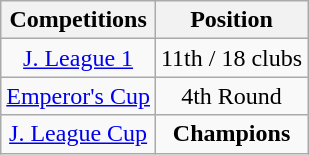<table class="wikitable" style="text-align:center;">
<tr>
<th>Competitions</th>
<th>Position</th>
</tr>
<tr>
<td><a href='#'>J. League 1</a></td>
<td>11th / 18 clubs</td>
</tr>
<tr>
<td><a href='#'>Emperor's Cup</a></td>
<td>4th Round</td>
</tr>
<tr>
<td><a href='#'>J. League Cup</a></td>
<td><strong>Champions</strong></td>
</tr>
</table>
